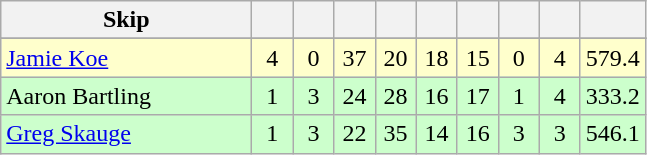<table class=wikitable style="text-align: center;">
<tr>
<th width=160>Skip</th>
<th width=20></th>
<th width=20></th>
<th width=20></th>
<th width=20></th>
<th width=20></th>
<th width=20></th>
<th width=20></th>
<th width=20></th>
<th width=20></th>
</tr>
<tr>
</tr>
<tr bgcolor=#ffffcc>
<td style="text-align: left;"><a href='#'>Jamie Koe</a></td>
<td>4</td>
<td>0</td>
<td>37</td>
<td>20</td>
<td>18</td>
<td>15</td>
<td>0</td>
<td>4</td>
<td>579.4</td>
</tr>
<tr bgcolor=#ccffcc>
<td style="text-align: left;">Aaron Bartling</td>
<td>1</td>
<td>3</td>
<td>24</td>
<td>28</td>
<td>16</td>
<td>17</td>
<td>1</td>
<td>4</td>
<td>333.2</td>
</tr>
<tr bgcolor=#ccffcc>
<td style="text-align: left;"><a href='#'>Greg Skauge</a></td>
<td>1</td>
<td>3</td>
<td>22</td>
<td>35</td>
<td>14</td>
<td>16</td>
<td>3</td>
<td>3</td>
<td>546.1</td>
</tr>
</table>
